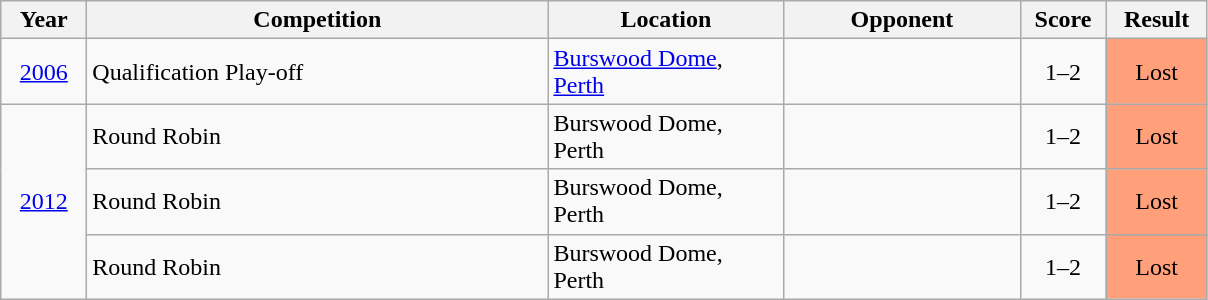<table class="wikitable">
<tr>
<th width="50">Year</th>
<th width="300">Competition</th>
<th width="150">Location</th>
<th width="150">Opponent</th>
<th width="50">Score</th>
<th width="60">Result</th>
</tr>
<tr>
<td align="center" rowspan="1"><a href='#'>2006</a></td>
<td>Qualification Play-off</td>
<td><a href='#'>Burswood Dome</a>, <a href='#'>Perth</a></td>
<td></td>
<td align="center">1–2</td>
<td align="center" bgcolor="#FFA07A">Lost</td>
</tr>
<tr>
<td align="center" rowspan="3"><a href='#'>2012</a></td>
<td>Round Robin</td>
<td>Burswood Dome, Perth</td>
<td></td>
<td align="center">1–2</td>
<td align="center" bgcolor="#FFA07A">Lost</td>
</tr>
<tr>
<td>Round Robin</td>
<td>Burswood Dome, Perth</td>
<td></td>
<td align="center">1–2</td>
<td align="center" bgcolor="#FFA07A">Lost</td>
</tr>
<tr>
<td>Round Robin</td>
<td>Burswood Dome, Perth</td>
<td></td>
<td align="center">1–2</td>
<td align="center" bgcolor="#FFA07A">Lost</td>
</tr>
</table>
